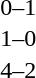<table cellspacing=1 width=70%>
<tr>
<th width=25%></th>
<th width=30%></th>
<th width=15%></th>
<th width=30%></th>
</tr>
<tr>
<td></td>
<td align=right></td>
<td align=center>0–1</td>
<td></td>
</tr>
<tr>
<td></td>
<td align=right></td>
<td align=center>1–0</td>
<td></td>
</tr>
<tr>
<td></td>
<td align=right></td>
<td align=center>4–2</td>
<td></td>
</tr>
</table>
